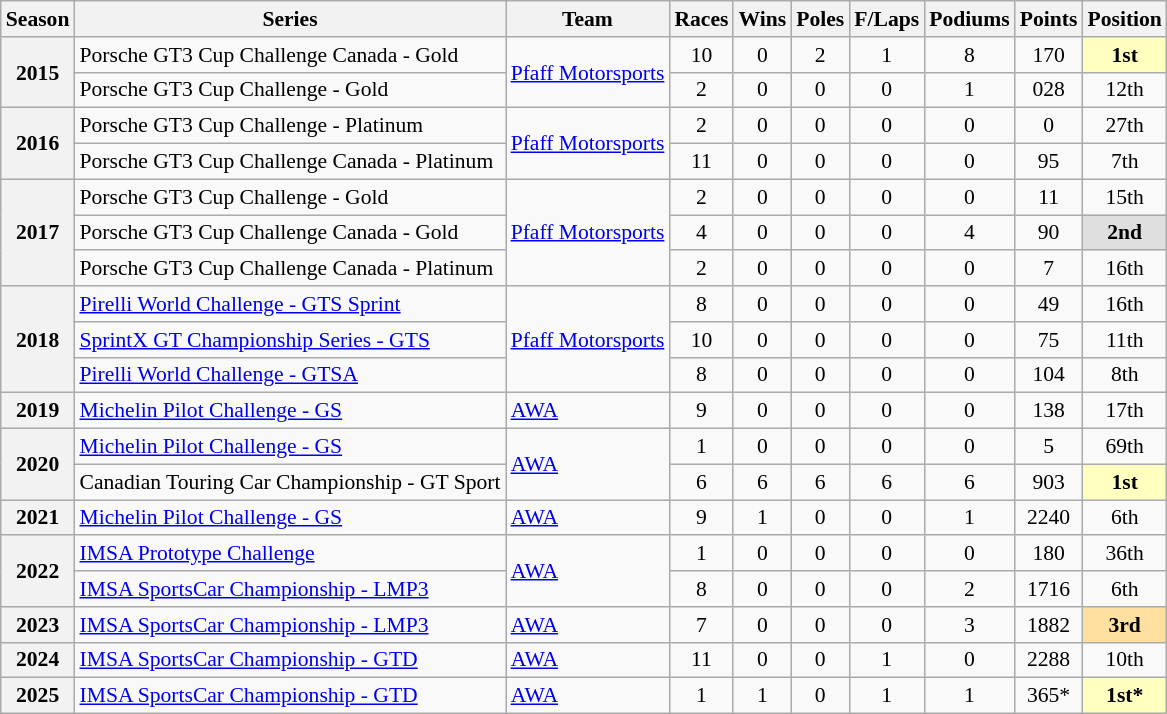<table class="wikitable" style="font-size: 90%; text-align:center">
<tr>
<th>Season</th>
<th>Series</th>
<th>Team</th>
<th>Races</th>
<th>Wins</th>
<th>Poles</th>
<th>F/Laps</th>
<th>Podiums</th>
<th>Points</th>
<th>Position</th>
</tr>
<tr>
<th rowspan="2">2015</th>
<td align="left">Porsche GT3 Cup Challenge Canada - Gold</td>
<td align="left" rowspan="2"><a href='#'>Pfaff Motorsports</a></td>
<td>10</td>
<td>0</td>
<td>2</td>
<td>1</td>
<td>8</td>
<td>170</td>
<td style="background:#FFFFBF;"><strong>1st</strong></td>
</tr>
<tr>
<td align="left">Porsche GT3 Cup Challenge - Gold</td>
<td>2</td>
<td>0</td>
<td>0</td>
<td>0</td>
<td>1</td>
<td>028</td>
<td>12th</td>
</tr>
<tr>
<th rowspan="2">2016</th>
<td align="left">Porsche GT3 Cup Challenge - Platinum</td>
<td align="left" rowspan="2"><a href='#'>Pfaff Motorsports</a></td>
<td>2</td>
<td>0</td>
<td>0</td>
<td>0</td>
<td>0</td>
<td>0</td>
<td>27th</td>
</tr>
<tr>
<td align="left">Porsche GT3 Cup Challenge Canada - Platinum</td>
<td>11</td>
<td>0</td>
<td>0</td>
<td>0</td>
<td>0</td>
<td>95</td>
<td>7th</td>
</tr>
<tr>
<th rowspan="3">2017</th>
<td align="left">Porsche GT3 Cup Challenge - Gold</td>
<td align="left" rowspan="3"><a href='#'>Pfaff Motorsports</a></td>
<td>2</td>
<td>0</td>
<td>0</td>
<td>0</td>
<td>0</td>
<td>11</td>
<td>15th</td>
</tr>
<tr>
<td align="left">Porsche GT3 Cup Challenge Canada - Gold</td>
<td>4</td>
<td>0</td>
<td>0</td>
<td>0</td>
<td>4</td>
<td>90</td>
<td style="background:#DFDFDF;"><strong>2nd</strong></td>
</tr>
<tr>
<td align="left">Porsche GT3 Cup Challenge Canada - Platinum</td>
<td>2</td>
<td>0</td>
<td>0</td>
<td>0</td>
<td>0</td>
<td>7</td>
<td>16th</td>
</tr>
<tr>
<th rowspan="3"><strong>2018</strong></th>
<td align="left"><a href='#'>Pirelli World Challenge - GTS Sprint</a></td>
<td rowspan="3" align="left"><a href='#'>Pfaff Motorsports</a></td>
<td>8</td>
<td>0</td>
<td>0</td>
<td>0</td>
<td>0</td>
<td>49</td>
<td>16th</td>
</tr>
<tr>
<td align="left"><a href='#'>SprintX GT Championship Series - GTS</a></td>
<td>10</td>
<td>0</td>
<td>0</td>
<td>0</td>
<td>0</td>
<td>75</td>
<td>11th</td>
</tr>
<tr>
<td align="left"><a href='#'>Pirelli World Challenge - GTSA</a></td>
<td>8</td>
<td>0</td>
<td>0</td>
<td>0</td>
<td>0</td>
<td>104</td>
<td>8th</td>
</tr>
<tr>
<th>2019</th>
<td align="left"><a href='#'>Michelin Pilot Challenge - GS</a></td>
<td align="left"><a href='#'>AWA</a></td>
<td>9</td>
<td>0</td>
<td>0</td>
<td>0</td>
<td>0</td>
<td>138</td>
<td>17th</td>
</tr>
<tr>
<th rowspan="2">2020</th>
<td align="left"><a href='#'>Michelin Pilot Challenge - GS</a></td>
<td align="left" rowspan="2" align="left"><a href='#'>AWA</a></td>
<td>1</td>
<td>0</td>
<td>0</td>
<td>0</td>
<td>0</td>
<td>5</td>
<td>69th</td>
</tr>
<tr>
<td align="left">Canadian Touring Car Championship - GT Sport</td>
<td>6</td>
<td>6</td>
<td>6</td>
<td>6</td>
<td>6</td>
<td>903</td>
<td style="background:#FFFFBF;"><strong>1st</strong></td>
</tr>
<tr>
<th>2021</th>
<td align="left"><a href='#'>Michelin Pilot Challenge - GS</a></td>
<td align="left"><a href='#'>AWA</a></td>
<td>9</td>
<td>1</td>
<td>0</td>
<td>0</td>
<td>1</td>
<td>2240</td>
<td>6th</td>
</tr>
<tr>
<th rowspan="2">2022</th>
<td align="left"><a href='#'>IMSA Prototype Challenge</a></td>
<td rowspan="2" align="left"><a href='#'>AWA</a></td>
<td>1</td>
<td>0</td>
<td>0</td>
<td>0</td>
<td>0</td>
<td>180</td>
<td>36th</td>
</tr>
<tr>
<td align="left"><a href='#'>IMSA SportsCar Championship - LMP3</a></td>
<td>8</td>
<td>0</td>
<td>0</td>
<td>0</td>
<td>2</td>
<td>1716</td>
<td>6th</td>
</tr>
<tr>
<th>2023</th>
<td align="left"><a href='#'>IMSA SportsCar Championship - LMP3</a></td>
<td align="left"><a href='#'>AWA</a></td>
<td>7</td>
<td>0</td>
<td>0</td>
<td>0</td>
<td>3</td>
<td>1882</td>
<td style="background:#FFDF9F;"><strong>3rd</strong></td>
</tr>
<tr>
<th>2024</th>
<td align="left"><a href='#'>IMSA SportsCar Championship - GTD</a></td>
<td align="left"><a href='#'>AWA</a></td>
<td>11</td>
<td>0</td>
<td>0</td>
<td>1</td>
<td>0</td>
<td>2288</td>
<td>10th</td>
</tr>
<tr>
<th>2025</th>
<td align="left"><a href='#'>IMSA SportsCar Championship - GTD</a></td>
<td align="left"><a href='#'>AWA</a></td>
<td>1</td>
<td>1</td>
<td>0</td>
<td>1</td>
<td>1</td>
<td>365*</td>
<td style="background:#FFFFBF;"><strong>1st*</strong></td>
</tr>
</table>
